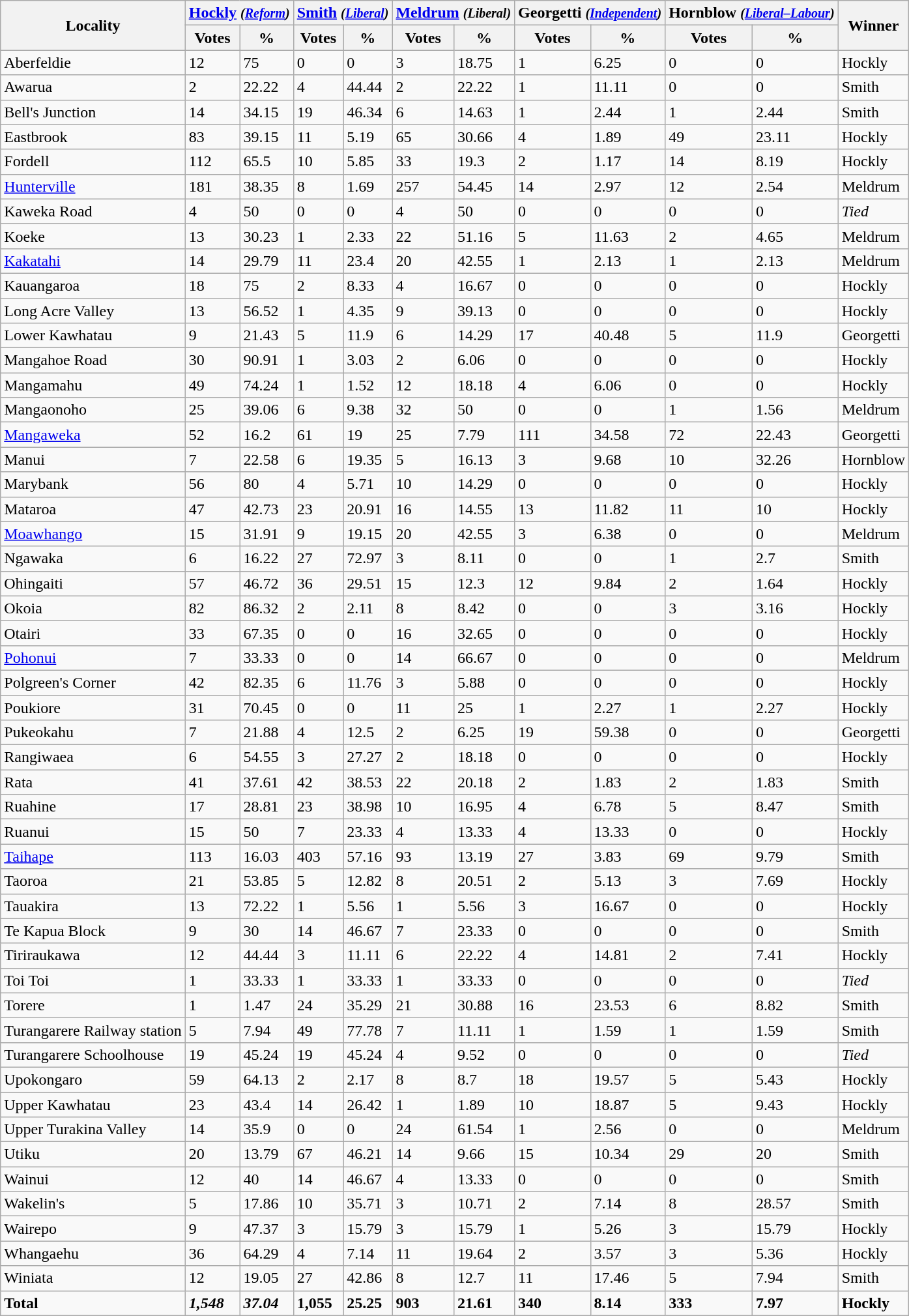<table class="wikitable sortable">
<tr>
<th rowspan=2>Locality</th>
<th colspan=2><a href='#'>Hockly</a> <small><em>(<a href='#'>Reform</a>)</em></small></th>
<th colspan=2><a href='#'>Smith</a> <small><em>(<a href='#'>Liberal</a>)</em></small></th>
<th colspan=2><a href='#'>Meldrum</a> <small><em>(Liberal)</em></small></th>
<th colspan=2>Georgetti <small><em>(<a href='#'>Independent</a>)</em></small></th>
<th colspan=2>Hornblow <small><em>(<a href='#'>Liberal–Labour</a>)</em></small></th>
<th rowspan=2>Winner</th>
</tr>
<tr>
<th>Votes</th>
<th>%</th>
<th>Votes</th>
<th>%</th>
<th>Votes</th>
<th>%</th>
<th>Votes</th>
<th>%</th>
<th>Votes</th>
<th>%</th>
</tr>
<tr>
<td>Aberfeldie</td>
<td>12</td>
<td>75</td>
<td>0</td>
<td>0</td>
<td>3</td>
<td>18.75</td>
<td>1</td>
<td>6.25</td>
<td>0</td>
<td>0</td>
<td>Hockly</td>
</tr>
<tr>
<td>Awarua</td>
<td>2</td>
<td>22.22</td>
<td>4</td>
<td>44.44</td>
<td>2</td>
<td>22.22</td>
<td>1</td>
<td>11.11</td>
<td>0</td>
<td>0</td>
<td>Smith</td>
</tr>
<tr>
<td>Bell's Junction</td>
<td>14</td>
<td>34.15</td>
<td>19</td>
<td>46.34</td>
<td>6</td>
<td>14.63</td>
<td>1</td>
<td>2.44</td>
<td>1</td>
<td>2.44</td>
<td>Smith</td>
</tr>
<tr>
<td>Eastbrook</td>
<td>83</td>
<td>39.15</td>
<td>11</td>
<td>5.19</td>
<td>65</td>
<td>30.66</td>
<td>4</td>
<td>1.89</td>
<td>49</td>
<td>23.11</td>
<td>Hockly</td>
</tr>
<tr>
<td>Fordell</td>
<td>112</td>
<td>65.5</td>
<td>10</td>
<td>5.85</td>
<td>33</td>
<td>19.3</td>
<td>2</td>
<td>1.17</td>
<td>14</td>
<td>8.19</td>
<td>Hockly</td>
</tr>
<tr>
<td><a href='#'>Hunterville</a></td>
<td>181</td>
<td>38.35</td>
<td>8</td>
<td>1.69</td>
<td>257</td>
<td>54.45</td>
<td>14</td>
<td>2.97</td>
<td>12</td>
<td>2.54</td>
<td>Meldrum</td>
</tr>
<tr>
<td>Kaweka Road</td>
<td>4</td>
<td>50</td>
<td>0</td>
<td>0</td>
<td>4</td>
<td>50</td>
<td>0</td>
<td>0</td>
<td>0</td>
<td>0</td>
<td><em>Tied</em></td>
</tr>
<tr>
<td>Koeke</td>
<td>13</td>
<td>30.23</td>
<td>1</td>
<td>2.33</td>
<td>22</td>
<td>51.16</td>
<td>5</td>
<td>11.63</td>
<td>2</td>
<td>4.65</td>
<td>Meldrum</td>
</tr>
<tr>
<td><a href='#'>Kakatahi</a></td>
<td>14</td>
<td>29.79</td>
<td>11</td>
<td>23.4</td>
<td>20</td>
<td>42.55</td>
<td>1</td>
<td>2.13</td>
<td>1</td>
<td>2.13</td>
<td>Meldrum</td>
</tr>
<tr>
<td>Kauangaroa</td>
<td>18</td>
<td>75</td>
<td>2</td>
<td>8.33</td>
<td>4</td>
<td>16.67</td>
<td>0</td>
<td>0</td>
<td>0</td>
<td>0</td>
<td>Hockly</td>
</tr>
<tr>
<td>Long Acre Valley</td>
<td>13</td>
<td>56.52</td>
<td>1</td>
<td>4.35</td>
<td>9</td>
<td>39.13</td>
<td>0</td>
<td>0</td>
<td>0</td>
<td>0</td>
<td>Hockly</td>
</tr>
<tr>
<td>Lower Kawhatau</td>
<td>9</td>
<td>21.43</td>
<td>5</td>
<td>11.9</td>
<td>6</td>
<td>14.29</td>
<td>17</td>
<td>40.48</td>
<td>5</td>
<td>11.9</td>
<td>Georgetti</td>
</tr>
<tr>
<td>Mangahoe Road</td>
<td>30</td>
<td>90.91</td>
<td>1</td>
<td>3.03</td>
<td>2</td>
<td>6.06</td>
<td>0</td>
<td>0</td>
<td>0</td>
<td>0</td>
<td>Hockly</td>
</tr>
<tr>
<td>Mangamahu</td>
<td>49</td>
<td>74.24</td>
<td>1</td>
<td>1.52</td>
<td>12</td>
<td>18.18</td>
<td>4</td>
<td>6.06</td>
<td>0</td>
<td>0</td>
<td>Hockly</td>
</tr>
<tr>
<td>Mangaonoho</td>
<td>25</td>
<td>39.06</td>
<td>6</td>
<td>9.38</td>
<td>32</td>
<td>50</td>
<td>0</td>
<td>0</td>
<td>1</td>
<td>1.56</td>
<td>Meldrum</td>
</tr>
<tr>
<td><a href='#'>Mangaweka</a></td>
<td>52</td>
<td>16.2</td>
<td>61</td>
<td>19</td>
<td>25</td>
<td>7.79</td>
<td>111</td>
<td>34.58</td>
<td>72</td>
<td>22.43</td>
<td>Georgetti</td>
</tr>
<tr>
<td>Manui</td>
<td>7</td>
<td>22.58</td>
<td>6</td>
<td>19.35</td>
<td>5</td>
<td>16.13</td>
<td>3</td>
<td>9.68</td>
<td>10</td>
<td>32.26</td>
<td>Hornblow</td>
</tr>
<tr>
<td>Marybank</td>
<td>56</td>
<td>80</td>
<td>4</td>
<td>5.71</td>
<td>10</td>
<td>14.29</td>
<td>0</td>
<td>0</td>
<td>0</td>
<td>0</td>
<td>Hockly</td>
</tr>
<tr>
<td>Mataroa</td>
<td>47</td>
<td>42.73</td>
<td>23</td>
<td>20.91</td>
<td>16</td>
<td>14.55</td>
<td>13</td>
<td>11.82</td>
<td>11</td>
<td>10</td>
<td>Hockly</td>
</tr>
<tr>
<td><a href='#'>Moawhango</a></td>
<td>15</td>
<td>31.91</td>
<td>9</td>
<td>19.15</td>
<td>20</td>
<td>42.55</td>
<td>3</td>
<td>6.38</td>
<td>0</td>
<td>0</td>
<td>Meldrum</td>
</tr>
<tr>
<td>Ngawaka</td>
<td>6</td>
<td>16.22</td>
<td>27</td>
<td>72.97</td>
<td>3</td>
<td>8.11</td>
<td>0</td>
<td>0</td>
<td>1</td>
<td>2.7</td>
<td>Smith</td>
</tr>
<tr>
<td>Ohingaiti</td>
<td>57</td>
<td>46.72</td>
<td>36</td>
<td>29.51</td>
<td>15</td>
<td>12.3</td>
<td>12</td>
<td>9.84</td>
<td>2</td>
<td>1.64</td>
<td>Hockly</td>
</tr>
<tr>
<td>Okoia</td>
<td>82</td>
<td>86.32</td>
<td>2</td>
<td>2.11</td>
<td>8</td>
<td>8.42</td>
<td>0</td>
<td>0</td>
<td>3</td>
<td>3.16</td>
<td>Hockly</td>
</tr>
<tr>
<td>Otairi</td>
<td>33</td>
<td>67.35</td>
<td>0</td>
<td>0</td>
<td>16</td>
<td>32.65</td>
<td>0</td>
<td>0</td>
<td>0</td>
<td>0</td>
<td>Hockly</td>
</tr>
<tr>
<td><a href='#'>Pohonui</a></td>
<td>7</td>
<td>33.33</td>
<td>0</td>
<td>0</td>
<td>14</td>
<td>66.67</td>
<td>0</td>
<td>0</td>
<td>0</td>
<td>0</td>
<td>Meldrum</td>
</tr>
<tr>
<td>Polgreen's Corner</td>
<td>42</td>
<td>82.35</td>
<td>6</td>
<td>11.76</td>
<td>3</td>
<td>5.88</td>
<td>0</td>
<td>0</td>
<td>0</td>
<td>0</td>
<td>Hockly</td>
</tr>
<tr>
<td>Poukiore</td>
<td>31</td>
<td>70.45</td>
<td>0</td>
<td>0</td>
<td>11</td>
<td>25</td>
<td>1</td>
<td>2.27</td>
<td>1</td>
<td>2.27</td>
<td>Hockly</td>
</tr>
<tr>
<td>Pukeokahu</td>
<td>7</td>
<td>21.88</td>
<td>4</td>
<td>12.5</td>
<td>2</td>
<td>6.25</td>
<td>19</td>
<td>59.38</td>
<td>0</td>
<td>0</td>
<td>Georgetti</td>
</tr>
<tr>
<td>Rangiwaea</td>
<td>6</td>
<td>54.55</td>
<td>3</td>
<td>27.27</td>
<td>2</td>
<td>18.18</td>
<td>0</td>
<td>0</td>
<td>0</td>
<td>0</td>
<td>Hockly</td>
</tr>
<tr>
<td>Rata</td>
<td>41</td>
<td>37.61</td>
<td>42</td>
<td>38.53</td>
<td>22</td>
<td>20.18</td>
<td>2</td>
<td>1.83</td>
<td>2</td>
<td>1.83</td>
<td>Smith</td>
</tr>
<tr>
<td>Ruahine</td>
<td>17</td>
<td>28.81</td>
<td>23</td>
<td>38.98</td>
<td>10</td>
<td>16.95</td>
<td>4</td>
<td>6.78</td>
<td>5</td>
<td>8.47</td>
<td>Smith</td>
</tr>
<tr>
<td>Ruanui</td>
<td>15</td>
<td>50</td>
<td>7</td>
<td>23.33</td>
<td>4</td>
<td>13.33</td>
<td>4</td>
<td>13.33</td>
<td>0</td>
<td>0</td>
<td>Hockly</td>
</tr>
<tr>
<td><a href='#'>Taihape</a></td>
<td>113</td>
<td>16.03</td>
<td>403</td>
<td>57.16</td>
<td>93</td>
<td>13.19</td>
<td>27</td>
<td>3.83</td>
<td>69</td>
<td>9.79</td>
<td>Smith</td>
</tr>
<tr>
<td>Taoroa</td>
<td>21</td>
<td>53.85</td>
<td>5</td>
<td>12.82</td>
<td>8</td>
<td>20.51</td>
<td>2</td>
<td>5.13</td>
<td>3</td>
<td>7.69</td>
<td>Hockly</td>
</tr>
<tr>
<td>Tauakira</td>
<td>13</td>
<td>72.22</td>
<td>1</td>
<td>5.56</td>
<td>1</td>
<td>5.56</td>
<td>3</td>
<td>16.67</td>
<td>0</td>
<td>0</td>
<td>Hockly</td>
</tr>
<tr>
<td>Te Kapua Block</td>
<td>9</td>
<td>30</td>
<td>14</td>
<td>46.67</td>
<td>7</td>
<td>23.33</td>
<td>0</td>
<td>0</td>
<td>0</td>
<td>0</td>
<td>Smith</td>
</tr>
<tr>
<td>Tiriraukawa</td>
<td>12</td>
<td>44.44</td>
<td>3</td>
<td>11.11</td>
<td>6</td>
<td>22.22</td>
<td>4</td>
<td>14.81</td>
<td>2</td>
<td>7.41</td>
<td>Hockly</td>
</tr>
<tr>
<td>Toi Toi</td>
<td>1</td>
<td>33.33</td>
<td>1</td>
<td>33.33</td>
<td>1</td>
<td>33.33</td>
<td>0</td>
<td>0</td>
<td>0</td>
<td>0</td>
<td><em>Tied</em></td>
</tr>
<tr>
<td>Torere</td>
<td>1</td>
<td>1.47</td>
<td>24</td>
<td>35.29</td>
<td>21</td>
<td>30.88</td>
<td>16</td>
<td>23.53</td>
<td>6</td>
<td>8.82</td>
<td>Smith</td>
</tr>
<tr>
<td>Turangarere Railway station</td>
<td>5</td>
<td>7.94</td>
<td>49</td>
<td>77.78</td>
<td>7</td>
<td>11.11</td>
<td>1</td>
<td>1.59</td>
<td>1</td>
<td>1.59</td>
<td>Smith</td>
</tr>
<tr>
<td>Turangarere Schoolhouse</td>
<td>19</td>
<td>45.24</td>
<td>19</td>
<td>45.24</td>
<td>4</td>
<td>9.52</td>
<td>0</td>
<td>0</td>
<td>0</td>
<td>0</td>
<td><em>Tied</em></td>
</tr>
<tr>
<td>Upokongaro</td>
<td>59</td>
<td>64.13</td>
<td>2</td>
<td>2.17</td>
<td>8</td>
<td>8.7</td>
<td>18</td>
<td>19.57</td>
<td>5</td>
<td>5.43</td>
<td>Hockly</td>
</tr>
<tr>
<td>Upper Kawhatau</td>
<td>23</td>
<td>43.4</td>
<td>14</td>
<td>26.42</td>
<td>1</td>
<td>1.89</td>
<td>10</td>
<td>18.87</td>
<td>5</td>
<td>9.43</td>
<td>Hockly</td>
</tr>
<tr>
<td>Upper Turakina Valley</td>
<td>14</td>
<td>35.9</td>
<td>0</td>
<td>0</td>
<td>24</td>
<td>61.54</td>
<td>1</td>
<td>2.56</td>
<td>0</td>
<td>0</td>
<td>Meldrum</td>
</tr>
<tr>
<td>Utiku</td>
<td>20</td>
<td>13.79</td>
<td>67</td>
<td>46.21</td>
<td>14</td>
<td>9.66</td>
<td>15</td>
<td>10.34</td>
<td>29</td>
<td>20</td>
<td>Smith</td>
</tr>
<tr>
<td>Wainui</td>
<td>12</td>
<td>40</td>
<td>14</td>
<td>46.67</td>
<td>4</td>
<td>13.33</td>
<td>0</td>
<td>0</td>
<td>0</td>
<td>0</td>
<td>Smith</td>
</tr>
<tr>
<td>Wakelin's</td>
<td>5</td>
<td>17.86</td>
<td>10</td>
<td>35.71</td>
<td>3</td>
<td>10.71</td>
<td>2</td>
<td>7.14</td>
<td>8</td>
<td>28.57</td>
<td>Smith</td>
</tr>
<tr>
<td>Wairepo</td>
<td>9</td>
<td>47.37</td>
<td>3</td>
<td>15.79</td>
<td>3</td>
<td>15.79</td>
<td>1</td>
<td>5.26</td>
<td>3</td>
<td>15.79</td>
<td>Hockly</td>
</tr>
<tr>
<td>Whangaehu</td>
<td>36</td>
<td>64.29</td>
<td>4</td>
<td>7.14</td>
<td>11</td>
<td>19.64</td>
<td>2</td>
<td>3.57</td>
<td>3</td>
<td>5.36</td>
<td>Hockly</td>
</tr>
<tr>
<td>Winiata</td>
<td>12</td>
<td>19.05</td>
<td>27</td>
<td>42.86</td>
<td>8</td>
<td>12.7</td>
<td>11</td>
<td>17.46</td>
<td>5</td>
<td>7.94</td>
<td>Smith</td>
</tr>
<tr>
<td><strong>Total</strong></td>
<td><strong><em>1,548</em></strong></td>
<td><strong><em>37.04</em></strong></td>
<td><strong>1,055</strong></td>
<td><strong>25.25</strong></td>
<td><strong>903</strong></td>
<td><strong>21.61</strong></td>
<td><strong>340</strong></td>
<td><strong>8.14</strong></td>
<td><strong>333</strong></td>
<td><strong>7.97</strong></td>
<td><strong>Hockly</strong></td>
</tr>
</table>
